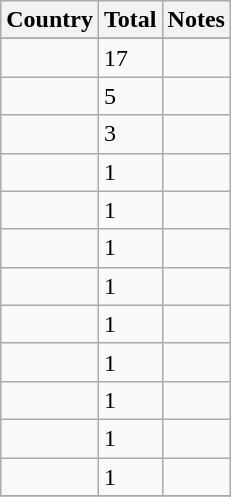<table class="wikitable sortable">
<tr>
<th>Country</th>
<th>Total</th>
<th>Notes</th>
</tr>
<tr>
</tr>
<tr>
<td></td>
<td>17</td>
<td></td>
</tr>
<tr>
<td></td>
<td>5</td>
<td></td>
</tr>
<tr>
<td></td>
<td>3</td>
<td></td>
</tr>
<tr>
<td></td>
<td>1</td>
<td></td>
</tr>
<tr>
<td></td>
<td>1</td>
<td></td>
</tr>
<tr>
<td></td>
<td>1</td>
<td></td>
</tr>
<tr>
<td></td>
<td>1</td>
<td></td>
</tr>
<tr>
<td></td>
<td>1</td>
<td></td>
</tr>
<tr>
<td></td>
<td>1</td>
<td></td>
</tr>
<tr>
<td></td>
<td>1</td>
<td></td>
</tr>
<tr>
<td></td>
<td>1</td>
<td></td>
</tr>
<tr>
<td></td>
<td>1</td>
<td></td>
</tr>
<tr>
</tr>
</table>
